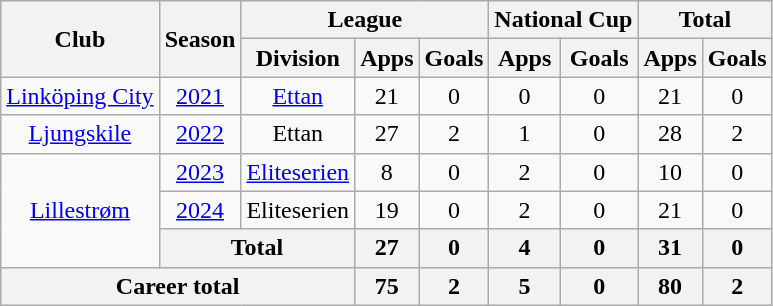<table class="wikitable" style="text-align: center;">
<tr>
<th rowspan="2">Club</th>
<th rowspan="2">Season</th>
<th colspan="3">League</th>
<th colspan="2">National Cup</th>
<th colspan="2">Total</th>
</tr>
<tr>
<th>Division</th>
<th>Apps</th>
<th>Goals</th>
<th>Apps</th>
<th>Goals</th>
<th>Apps</th>
<th>Goals</th>
</tr>
<tr>
<td><a href='#'>Linköping City</a></td>
<td><a href='#'>2021</a></td>
<td><a href='#'>Ettan</a></td>
<td>21</td>
<td>0</td>
<td>0</td>
<td>0</td>
<td>21</td>
<td>0</td>
</tr>
<tr>
<td><a href='#'>Ljungskile</a></td>
<td><a href='#'>2022</a></td>
<td>Ettan</td>
<td>27</td>
<td>2</td>
<td>1</td>
<td>0</td>
<td>28</td>
<td>2</td>
</tr>
<tr>
<td rowspan="3"><a href='#'>Lillestrøm</a></td>
<td><a href='#'>2023</a></td>
<td><a href='#'>Eliteserien</a></td>
<td>8</td>
<td>0</td>
<td>2</td>
<td>0</td>
<td>10</td>
<td>0</td>
</tr>
<tr>
<td><a href='#'>2024</a></td>
<td>Eliteserien</td>
<td>19</td>
<td>0</td>
<td>2</td>
<td>0</td>
<td>21</td>
<td>0</td>
</tr>
<tr>
<th colspan="2">Total</th>
<th>27</th>
<th>0</th>
<th>4</th>
<th>0</th>
<th>31</th>
<th>0</th>
</tr>
<tr>
<th colspan="3">Career total</th>
<th>75</th>
<th>2</th>
<th>5</th>
<th>0</th>
<th>80</th>
<th>2</th>
</tr>
</table>
